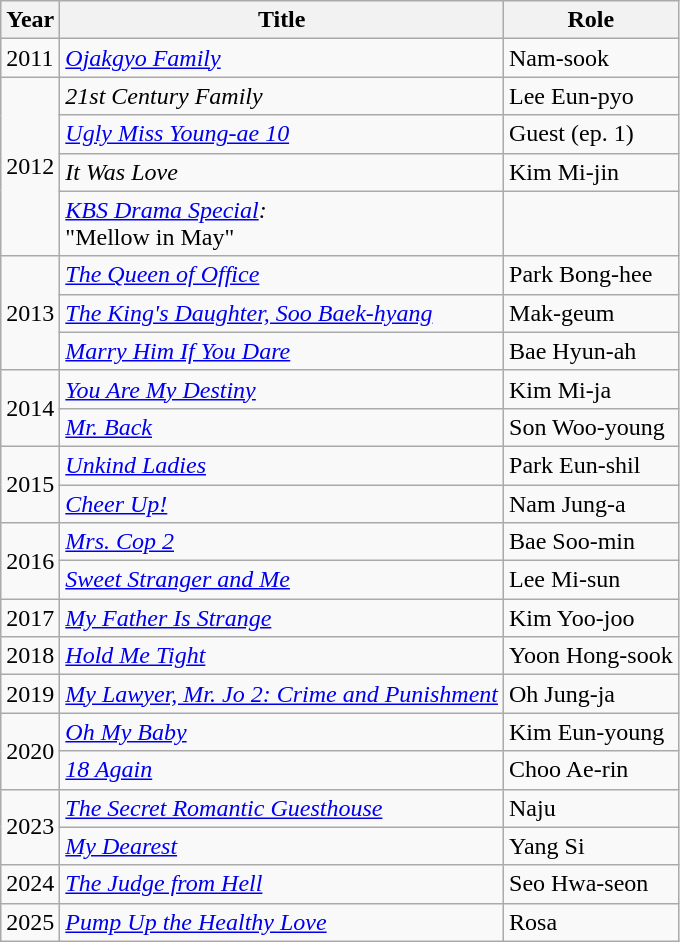<table class="wikitable">
<tr>
<th>Year</th>
<th>Title</th>
<th>Role</th>
</tr>
<tr>
<td>2011</td>
<td><em><a href='#'>Ojakgyo Family</a></em></td>
<td>Nam-sook</td>
</tr>
<tr>
<td rowspan="4">2012</td>
<td><em>21st Century Family</em></td>
<td>Lee Eun-pyo</td>
</tr>
<tr>
<td><em><a href='#'>Ugly Miss Young-ae 10</a></em></td>
<td>Guest (ep. 1)</td>
</tr>
<tr>
<td><em>It Was Love</em></td>
<td>Kim Mi-jin</td>
</tr>
<tr>
<td><em><a href='#'>KBS Drama Special</a>:</em><br>"Mellow in May"</td>
<td></td>
</tr>
<tr>
<td rowspan="3">2013</td>
<td><em><a href='#'>The Queen of Office</a></em></td>
<td>Park Bong-hee</td>
</tr>
<tr>
<td><em><a href='#'>The King's Daughter, Soo Baek-hyang</a></em></td>
<td>Mak-geum</td>
</tr>
<tr>
<td><em><a href='#'>Marry Him If You Dare</a></em></td>
<td>Bae Hyun-ah</td>
</tr>
<tr>
<td rowspan="2">2014</td>
<td><em><a href='#'>You Are My Destiny</a></em></td>
<td>Kim Mi-ja</td>
</tr>
<tr>
<td><em><a href='#'>Mr. Back</a></em></td>
<td>Son Woo-young</td>
</tr>
<tr>
<td rowspan="2">2015</td>
<td><em><a href='#'>Unkind Ladies</a></em></td>
<td>Park Eun-shil</td>
</tr>
<tr>
<td><em><a href='#'>Cheer Up!</a></em></td>
<td>Nam Jung-a</td>
</tr>
<tr>
<td rowspan="2">2016</td>
<td><em><a href='#'>Mrs. Cop 2</a></em></td>
<td>Bae Soo-min</td>
</tr>
<tr>
<td><em><a href='#'>Sweet Stranger and Me</a></em></td>
<td>Lee Mi-sun</td>
</tr>
<tr>
<td>2017</td>
<td><em><a href='#'>My Father Is Strange</a></em></td>
<td>Kim Yoo-joo</td>
</tr>
<tr>
<td>2018</td>
<td><em><a href='#'>Hold Me Tight</a></em></td>
<td>Yoon Hong-sook</td>
</tr>
<tr>
<td>2019</td>
<td><em><a href='#'>My Lawyer, Mr. Jo 2: Crime and Punishment</a></em></td>
<td>Oh Jung-ja</td>
</tr>
<tr>
<td rowspan="2">2020</td>
<td><em><a href='#'>Oh My Baby</a></em></td>
<td>Kim Eun-young</td>
</tr>
<tr>
<td><em><a href='#'>18 Again</a></em></td>
<td>Choo Ae-rin</td>
</tr>
<tr>
<td rowspan="2">2023</td>
<td><em><a href='#'>The Secret Romantic Guesthouse</a></em></td>
<td>Naju</td>
</tr>
<tr>
<td><em><a href='#'>My Dearest</a></em></td>
<td>Yang Si</td>
</tr>
<tr>
<td>2024</td>
<td><em><a href='#'>The Judge from Hell</a></em></td>
<td>Seo Hwa-seon</td>
</tr>
<tr>
<td>2025</td>
<td><a href='#'><em>Pump Up the Healthy Love</em></a></td>
<td>Rosa</td>
</tr>
</table>
